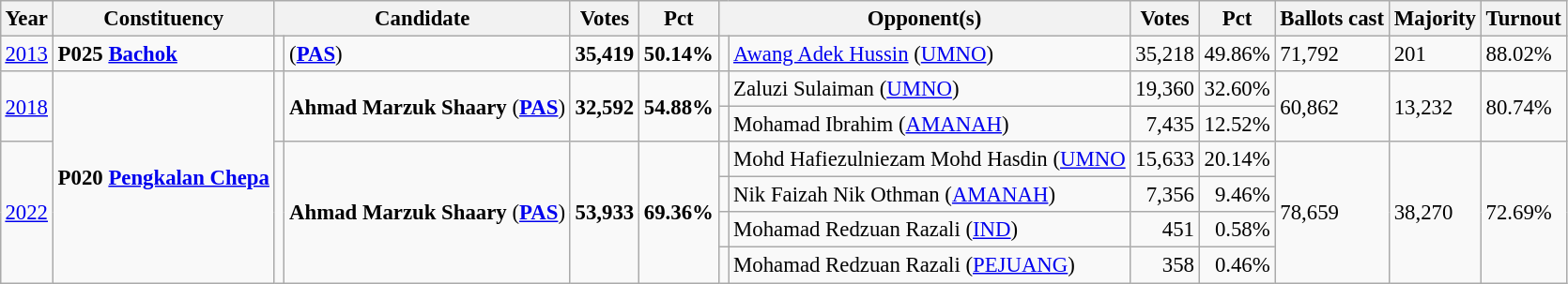<table class="wikitable" style="margin:0.5em ; font-size:95%">
<tr>
<th>Year</th>
<th>Constituency</th>
<th colspan=2>Candidate</th>
<th>Votes</th>
<th>Pct</th>
<th colspan=2>Opponent(s)</th>
<th>Votes</th>
<th>Pct</th>
<th>Ballots cast</th>
<th>Majority</th>
<th>Turnout</th>
</tr>
<tr>
<td><a href='#'>2013</a></td>
<td><strong>P025 <a href='#'>Bachok</a></strong></td>
<td></td>
<td> (<a href='#'><strong>PAS</strong></a>)</td>
<td align="right"><strong>35,419</strong></td>
<td><strong>50.14%</strong></td>
<td></td>
<td><a href='#'>Awang Adek Hussin</a> (<a href='#'>UMNO</a>)</td>
<td align="right">35,218</td>
<td>49.86%</td>
<td>71,792</td>
<td>201</td>
<td>88.02%</td>
</tr>
<tr>
<td rowspan=2><a href='#'>2018</a></td>
<td rowspan=6><strong>P020 <a href='#'>Pengkalan Chepa</a></strong></td>
<td rowspan=2 ></td>
<td rowspan=2><strong>Ahmad Marzuk Shaary</strong> (<a href='#'><strong>PAS</strong></a>)</td>
<td rowspan=2 align="right"><strong>32,592</strong></td>
<td rowspan=2><strong>54.88%</strong></td>
<td></td>
<td>Zaluzi Sulaiman (<a href='#'>UMNO</a>)</td>
<td align="right">19,360</td>
<td>32.60%</td>
<td rowspan=2>60,862</td>
<td rowspan=2>13,232</td>
<td rowspan=2>80.74%</td>
</tr>
<tr>
<td></td>
<td>Mohamad Ibrahim (<a href='#'>AMANAH</a>)</td>
<td align="right">7,435</td>
<td>12.52%</td>
</tr>
<tr>
<td rowspan=4><a href='#'>2022</a></td>
<td rowspan=4 ></td>
<td rowspan=4><strong>Ahmad Marzuk Shaary</strong> (<a href='#'><strong>PAS</strong></a>)</td>
<td rowspan=4 align="right"><strong>53,933</strong></td>
<td rowspan=4><strong>69.36%</strong></td>
<td></td>
<td>Mohd Hafiezulniezam Mohd Hasdin (<a href='#'>UMNO</a></td>
<td align="right">15,633</td>
<td>20.14%</td>
<td rowspan=4>78,659</td>
<td rowspan=4>38,270</td>
<td rowspan=4>72.69%</td>
</tr>
<tr>
<td></td>
<td>Nik Faizah Nik Othman (<a href='#'>AMANAH</a>)</td>
<td align="right">7,356</td>
<td align=right>9.46%</td>
</tr>
<tr>
<td></td>
<td>Mohamad Redzuan Razali (<a href='#'>IND</a>)</td>
<td align="right">451</td>
<td align=right>0.58%</td>
</tr>
<tr>
<td bgcolor=></td>
<td>Mohamad Redzuan Razali (<a href='#'>PEJUANG</a>)</td>
<td align="right">358</td>
<td align=right>0.46%</td>
</tr>
</table>
